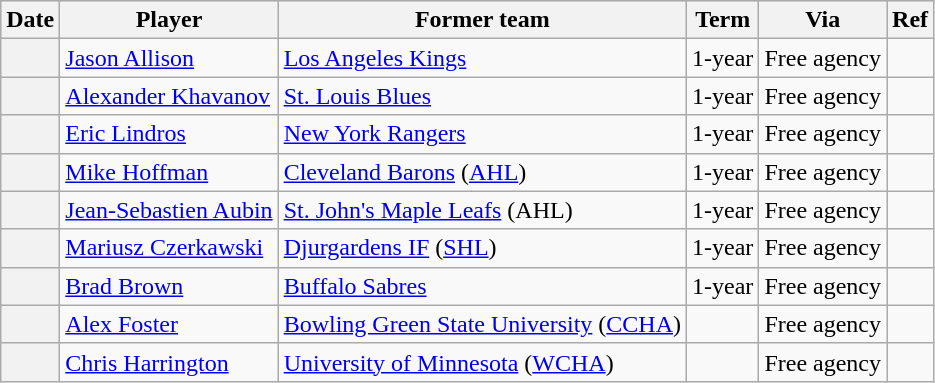<table class="wikitable plainrowheaders">
<tr style="background:#ddd; text-align:center;">
<th>Date</th>
<th>Player</th>
<th>Former team</th>
<th>Term</th>
<th>Via</th>
<th>Ref</th>
</tr>
<tr>
<th scope="row"></th>
<td><a href='#'>Jason Allison</a></td>
<td><a href='#'>Los Angeles Kings</a></td>
<td>1-year</td>
<td>Free agency</td>
<td></td>
</tr>
<tr>
<th scope="row"></th>
<td><a href='#'>Alexander Khavanov</a></td>
<td><a href='#'>St. Louis Blues</a></td>
<td>1-year</td>
<td>Free agency</td>
<td></td>
</tr>
<tr>
<th scope="row"></th>
<td><a href='#'>Eric Lindros</a></td>
<td><a href='#'>New York Rangers</a></td>
<td>1-year</td>
<td>Free agency</td>
<td></td>
</tr>
<tr>
<th scope="row"></th>
<td><a href='#'>Mike Hoffman</a></td>
<td><a href='#'>Cleveland Barons</a> (<a href='#'>AHL</a>)</td>
<td>1-year</td>
<td>Free agency</td>
<td></td>
</tr>
<tr>
<th scope="row"></th>
<td><a href='#'>Jean-Sebastien Aubin</a></td>
<td><a href='#'>St. John's Maple Leafs</a> (AHL)</td>
<td>1-year</td>
<td>Free agency</td>
<td></td>
</tr>
<tr>
<th scope="row"></th>
<td><a href='#'>Mariusz Czerkawski</a></td>
<td><a href='#'>Djurgardens IF</a> (<a href='#'>SHL</a>)</td>
<td>1-year</td>
<td>Free agency</td>
<td></td>
</tr>
<tr>
<th scope="row"></th>
<td><a href='#'>Brad Brown</a></td>
<td><a href='#'>Buffalo Sabres</a></td>
<td>1-year</td>
<td>Free agency</td>
<td></td>
</tr>
<tr>
<th scope="row"></th>
<td><a href='#'>Alex Foster</a></td>
<td><a href='#'>Bowling Green State University</a> (<a href='#'>CCHA</a>)</td>
<td></td>
<td>Free agency</td>
<td></td>
</tr>
<tr>
<th scope="row"></th>
<td><a href='#'>Chris Harrington</a></td>
<td><a href='#'>University of Minnesota</a> (<a href='#'>WCHA</a>)</td>
<td></td>
<td>Free agency</td>
<td></td>
</tr>
</table>
